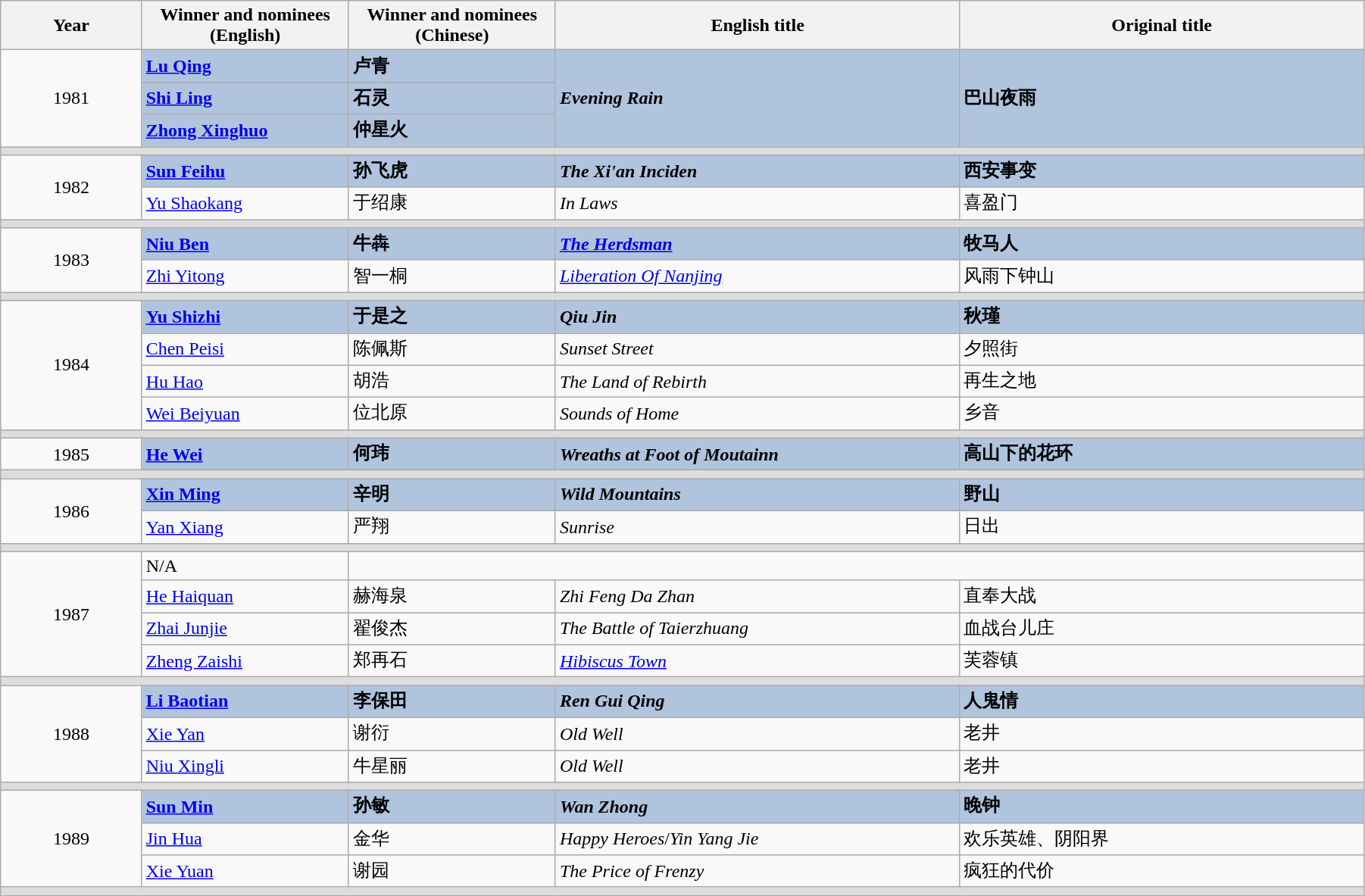<table class="wikitable" width="95%" cellpadding="5">
<tr>
<th width="100"><strong>Year</strong></th>
<th width="150"><strong>Winner and nominees<br>(English)</strong></th>
<th width="150"><strong>Winner and nominees<br>(Chinese)</strong></th>
<th width="300"><strong>English title</strong></th>
<th width="300"><strong>Original title</strong></th>
</tr>
<tr>
<td rowspan="3" style="text-align:center;">1981</td>
<td style="background:#B0C4DE;"><strong><a href='#'>Lu Qing</a></strong></td>
<td style="background:#B0C4DE;"><strong>卢青</strong></td>
<td rowspan="3" style="background:#B0C4DE;"><strong><em>Evening Rain</em></strong></td>
<td rowspan="3" style="background:#B0C4DE;"><strong>巴山夜雨</strong></td>
</tr>
<tr>
<td style="background:#B0C4DE;"><strong><a href='#'>Shi Ling</a></strong></td>
<td style="background:#B0C4DE;"><strong>石灵</strong></td>
</tr>
<tr>
<td style="background:#B0C4DE;"><strong><a href='#'>Zhong Xinghuo</a></strong></td>
<td style="background:#B0C4DE;"><strong>仲星火</strong></td>
</tr>
<tr bgcolor=#DDDDDD>
<td colspan=5></td>
</tr>
<tr>
<td rowspan="2" style="text-align:center;">1982</td>
<td style="background:#B0C4DE;"><strong><a href='#'>Sun Feihu</a></strong></td>
<td style="background:#B0C4DE;"><strong>孙飞虎</strong></td>
<td style="background:#B0C4DE;"><strong><em>The Xi'an Inciden</em></strong></td>
<td style="background:#B0C4DE;"><strong>西安事变</strong></td>
</tr>
<tr>
<td><a href='#'>Yu Shaokang</a></td>
<td>于绍康</td>
<td><em>In Laws</em></td>
<td>喜盈门</td>
</tr>
<tr bgcolor=#DDDDDD>
<td colspan=5></td>
</tr>
<tr>
<td rowspan="2" style="text-align:center;">1983</td>
<td style="background:#B0C4DE;"><strong><a href='#'>Niu Ben</a></strong></td>
<td style="background:#B0C4DE;"><strong>牛犇</strong></td>
<td style="background:#B0C4DE;"><strong><em><a href='#'>The Herdsman</a></em></strong></td>
<td style="background:#B0C4DE;"><strong>牧马人</strong></td>
</tr>
<tr>
<td><a href='#'>Zhi Yitong</a></td>
<td>智一桐</td>
<td><em><a href='#'>Liberation Of Nanjing</a></em></td>
<td>风雨下钟山</td>
</tr>
<tr bgcolor=#DDDDDD>
<td colspan=5></td>
</tr>
<tr>
<td rowspan="4" style="text-align:center;">1984</td>
<td style="background:#B0C4DE;"><strong><a href='#'>Yu Shizhi</a></strong></td>
<td style="background:#B0C4DE;"><strong>于是之</strong></td>
<td style="background:#B0C4DE;"><strong><em>Qiu Jin</em></strong></td>
<td style="background:#B0C4DE;"><strong>秋瑾</strong></td>
</tr>
<tr>
<td><a href='#'>Chen Peisi</a></td>
<td>陈佩斯</td>
<td><em>Sunset Street</em></td>
<td>夕照街</td>
</tr>
<tr>
<td><a href='#'>Hu Hao</a></td>
<td>胡浩</td>
<td><em>The Land of Rebirth</em></td>
<td>再生之地</td>
</tr>
<tr>
<td><a href='#'>Wei Beiyuan</a></td>
<td>位北原</td>
<td><em>Sounds of Home</em></td>
<td>乡音</td>
</tr>
<tr bgcolor=#DDDDDD>
<td colspan=5></td>
</tr>
<tr>
<td rowspan="1" style="text-align:center;">1985</td>
<td style="background:#B0C4DE;"><strong><a href='#'>He Wei</a></strong></td>
<td style="background:#B0C4DE;"><strong>何玮</strong></td>
<td style="background:#B0C4DE;"><strong><em>Wreaths at Foot of Moutainn</em></strong></td>
<td style="background:#B0C4DE;"><strong>高山下的花环</strong></td>
</tr>
<tr bgcolor=#DDDDDD>
<td colspan=5></td>
</tr>
<tr>
<td rowspan="2" style="text-align:center;">1986</td>
<td style="background:#B0C4DE;"><strong><a href='#'>Xin Ming</a></strong></td>
<td style="background:#B0C4DE;"><strong>辛明</strong></td>
<td style="background:#B0C4DE;"><strong><em>Wild Mountains</em></strong></td>
<td style="background:#B0C4DE;"><strong>野山</strong></td>
</tr>
<tr>
<td><a href='#'>Yan Xiang</a></td>
<td>严翔</td>
<td><em>Sunrise</em></td>
<td>日出</td>
</tr>
<tr bgcolor=#DDDDDD>
<td colspan=5></td>
</tr>
<tr>
<td rowspan="4" style="text-align:center;">1987</td>
<td>N/A</td>
</tr>
<tr>
<td><a href='#'>He Haiquan</a></td>
<td>赫海泉</td>
<td><em>Zhi Feng Da Zhan</em></td>
<td>直奉大战</td>
</tr>
<tr>
<td><a href='#'>Zhai Junjie</a></td>
<td>翟俊杰</td>
<td><em>The Battle of Taierzhuang</em></td>
<td>血战台儿庄</td>
</tr>
<tr>
<td><a href='#'>Zheng Zaishi</a></td>
<td>郑再石</td>
<td><em><a href='#'>Hibiscus Town</a></em></td>
<td>芙蓉镇</td>
</tr>
<tr bgcolor=#DDDDDD>
<td colspan=5></td>
</tr>
<tr>
<td rowspan="3" style="text-align:center;">1988</td>
<td style="background:#B0C4DE;"><strong><a href='#'>Li Baotian</a></strong></td>
<td style="background:#B0C4DE;"><strong>李保田</strong></td>
<td style="background:#B0C4DE;"><strong><em>Ren Gui Qing</em></strong></td>
<td style="background:#B0C4DE;"><strong>人鬼情</strong></td>
</tr>
<tr>
<td><a href='#'>Xie Yan</a></td>
<td>谢衍</td>
<td><em>Old Well</em></td>
<td>老井</td>
</tr>
<tr>
<td><a href='#'>Niu Xingli</a></td>
<td>牛星丽</td>
<td><em>Old Well</em></td>
<td>老井</td>
</tr>
<tr bgcolor=#DDDDDD>
<td colspan=5></td>
</tr>
<tr>
<td rowspan="3" style="text-align:center;">1989</td>
<td style="background:#B0C4DE;"><strong><a href='#'>Sun Min</a></strong></td>
<td style="background:#B0C4DE;"><strong>孙敏</strong></td>
<td style="background:#B0C4DE;"><strong><em>Wan Zhong</em></strong></td>
<td style="background:#B0C4DE;"><strong>晚钟</strong></td>
</tr>
<tr>
<td><a href='#'>Jin Hua</a></td>
<td>金华</td>
<td><em>Happy Heroes</em>/<em>Yin Yang Jie</em></td>
<td>欢乐英雄、阴阳界</td>
</tr>
<tr>
<td><a href='#'>Xie Yuan</a></td>
<td>谢园</td>
<td><em>The Price of Frenzy</em></td>
<td>疯狂的代价</td>
</tr>
<tr bgcolor=#DDDDDD>
<td colspan=5></td>
</tr>
</table>
